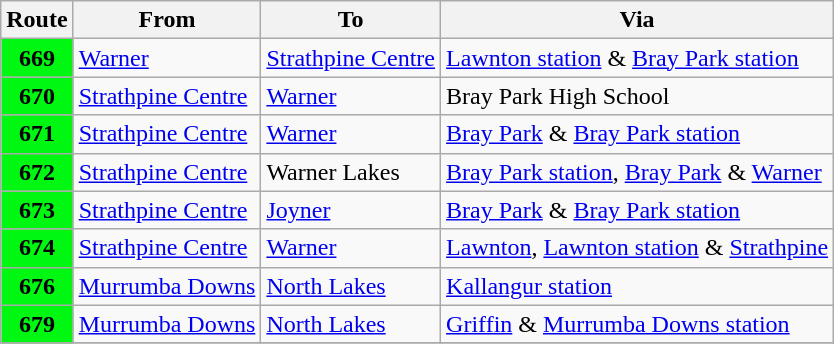<table class="wikitable sortable" border="1">
<tr>
<th scope="col" align="center"><strong>Route</strong></th>
<th scope="col"><strong>From</strong></th>
<th scope="col"><strong>To</strong></th>
<th scope="col"><strong>Via</strong></th>
</tr>
<tr>
<th align="center" style="font-style:bold; font-size:100%; background:#00f712;"><span>669</span></th>
<td><a href='#'>Warner</a></td>
<td><a href='#'>Strathpine Centre</a></td>
<td><a href='#'>Lawnton station</a> & <a href='#'>Bray Park station</a></td>
</tr>
<tr>
<th align="center" style="font-style:bold; font-size:100%; background:#00f712;"><span>670</span></th>
<td><a href='#'>Strathpine Centre</a></td>
<td><a href='#'>Warner</a></td>
<td>Bray Park High School</td>
</tr>
<tr>
<th align="center" style="font-style:bold; font-size:100%; background:#00f712;"><span>671</span></th>
<td><a href='#'>Strathpine Centre</a></td>
<td><a href='#'>Warner</a></td>
<td><a href='#'>Bray Park</a> & <a href='#'>Bray Park station</a></td>
</tr>
<tr>
<th align="center" style="font-style:bold; font-size:100%; background:#00f712;"><span>672</span></th>
<td><a href='#'>Strathpine Centre</a></td>
<td>Warner Lakes</td>
<td><a href='#'>Bray Park station</a>, <a href='#'>Bray Park</a> & <a href='#'>Warner</a></td>
</tr>
<tr>
<th align="center" style="font-style:bold; font-size:100%; background:#00f712;"><span>673</span></th>
<td><a href='#'>Strathpine Centre</a></td>
<td><a href='#'>Joyner</a></td>
<td><a href='#'>Bray Park</a> & <a href='#'>Bray Park station</a></td>
</tr>
<tr>
<th align="center" style="font-style:bold; font-size:100%; background:#00f712;"><span>674</span></th>
<td><a href='#'>Strathpine Centre</a></td>
<td><a href='#'>Warner</a></td>
<td><a href='#'>Lawnton</a>, <a href='#'>Lawnton station</a> & <a href='#'>Strathpine</a></td>
</tr>
<tr>
<th align="center" style="font-style:bold; font-size:100%; background:#00f712;"><span>676</span></th>
<td><a href='#'>Murrumba Downs</a></td>
<td><a href='#'>North Lakes</a></td>
<td><a href='#'>Kallangur station</a></td>
</tr>
<tr>
<th align="center" style="font-style:bold; font-size:100%; background:#00f712;"><span>679</span></th>
<td><a href='#'>Murrumba Downs</a></td>
<td><a href='#'>North Lakes</a></td>
<td><a href='#'>Griffin</a> & <a href='#'>Murrumba Downs station</a></td>
</tr>
<tr>
</tr>
</table>
